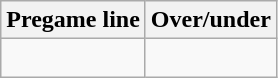<table class="wikitable">
<tr align="center">
<th style=>Pregame line</th>
<th style=>Over/under</th>
</tr>
<tr align="center">
<td> </td>
<td> </td>
</tr>
</table>
